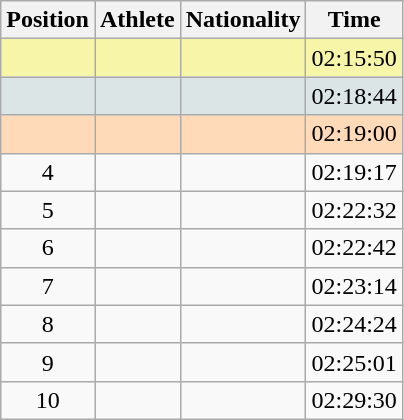<table class="wikitable sortable">
<tr>
<th scope="col">Position</th>
<th scope="col">Athlete</th>
<th scope="col">Nationality</th>
<th scope="col">Time</th>
</tr>
<tr bgcolor="#F7F6A8">
<td align=center></td>
<td></td>
<td></td>
<td>02:15:50</td>
</tr>
<tr bgcolor="#DCE5E5">
<td align=center></td>
<td></td>
<td></td>
<td>02:18:44</td>
</tr>
<tr bgcolor="#FFDAB9">
<td align=center></td>
<td></td>
<td></td>
<td>02:19:00</td>
</tr>
<tr>
<td align=center>4</td>
<td></td>
<td></td>
<td>02:19:17</td>
</tr>
<tr>
<td align=center>5</td>
<td></td>
<td></td>
<td>02:22:32</td>
</tr>
<tr>
<td align=center>6</td>
<td></td>
<td></td>
<td>02:22:42</td>
</tr>
<tr>
<td align=center>7</td>
<td></td>
<td></td>
<td>02:23:14</td>
</tr>
<tr>
<td align=center>8</td>
<td></td>
<td></td>
<td>02:24:24</td>
</tr>
<tr>
<td align=center>9</td>
<td></td>
<td></td>
<td>02:25:01</td>
</tr>
<tr>
<td align=center>10</td>
<td></td>
<td></td>
<td>02:29:30</td>
</tr>
</table>
